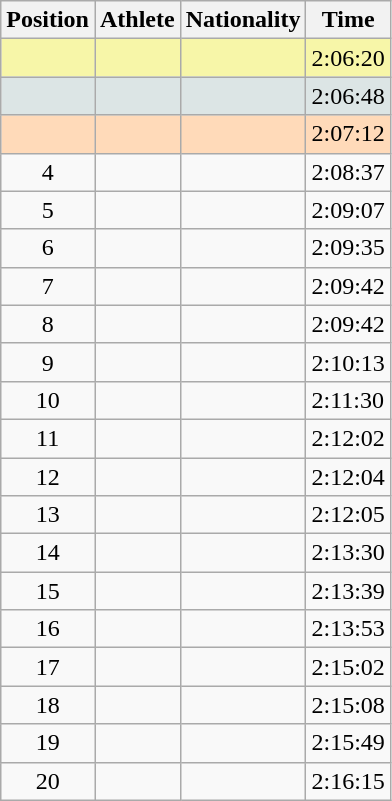<table class="wikitable sortable">
<tr>
<th>Position</th>
<th>Athlete</th>
<th>Nationality</th>
<th>Time</th>
</tr>
<tr bgcolor="#F7F6A8">
<td align=center></td>
<td></td>
<td></td>
<td>2:06:20</td>
</tr>
<tr bgcolor="#DCE5E5">
<td align=center></td>
<td></td>
<td></td>
<td>2:06:48</td>
</tr>
<tr bgcolor="#FFDAB9">
<td align=center></td>
<td></td>
<td></td>
<td>2:07:12</td>
</tr>
<tr>
<td align=center>4</td>
<td></td>
<td></td>
<td>2:08:37</td>
</tr>
<tr>
<td align=center>5</td>
<td></td>
<td></td>
<td>2:09:07</td>
</tr>
<tr>
<td align=center>6</td>
<td></td>
<td></td>
<td>2:09:35</td>
</tr>
<tr>
<td align=center>7</td>
<td></td>
<td></td>
<td>2:09:42</td>
</tr>
<tr>
<td align=center>8</td>
<td></td>
<td></td>
<td>2:09:42</td>
</tr>
<tr>
<td align=center>9</td>
<td></td>
<td></td>
<td>2:10:13</td>
</tr>
<tr>
<td align=center>10</td>
<td></td>
<td></td>
<td>2:11:30</td>
</tr>
<tr>
<td align=center>11</td>
<td></td>
<td></td>
<td>2:12:02</td>
</tr>
<tr>
<td align=center>12</td>
<td></td>
<td></td>
<td>2:12:04</td>
</tr>
<tr>
<td align=center>13</td>
<td></td>
<td></td>
<td>2:12:05</td>
</tr>
<tr>
<td align=center>14</td>
<td></td>
<td></td>
<td>2:13:30</td>
</tr>
<tr>
<td align=center>15</td>
<td></td>
<td></td>
<td>2:13:39</td>
</tr>
<tr>
<td align=center>16</td>
<td></td>
<td></td>
<td>2:13:53</td>
</tr>
<tr>
<td align=center>17</td>
<td></td>
<td></td>
<td>2:15:02</td>
</tr>
<tr>
<td align=center>18</td>
<td></td>
<td></td>
<td>2:15:08</td>
</tr>
<tr>
<td align=center>19</td>
<td></td>
<td></td>
<td>2:15:49</td>
</tr>
<tr>
<td align=center>20</td>
<td></td>
<td></td>
<td>2:16:15</td>
</tr>
</table>
